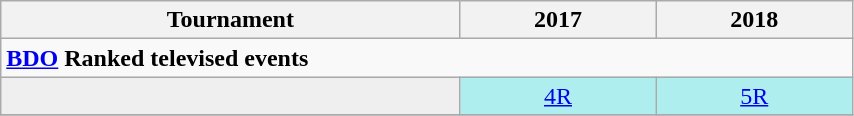<table class="wikitable" style="width:45%; margin:0">
<tr>
<th>Tournament</th>
<th>2017</th>
<th>2018</th>
</tr>
<tr>
<td colspan="15" style="text-align:left"><strong><a href='#'>BDO</a> Ranked televised events</strong></td>
</tr>
<tr>
<td style="background:#efefef;"></td>
<td style="text-align:center; background:#afeeee;"><a href='#'>4R</a></td>
<td style="text-align:center; background:#afeeee;"><a href='#'>5R</a></td>
</tr>
<tr>
</tr>
</table>
